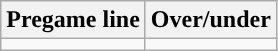<table class="wikitable">
<tr align="center">
<th>Pregame line</th>
<th>Over/under</th>
</tr>
<tr align="center">
<td></td>
<td></td>
</tr>
</table>
